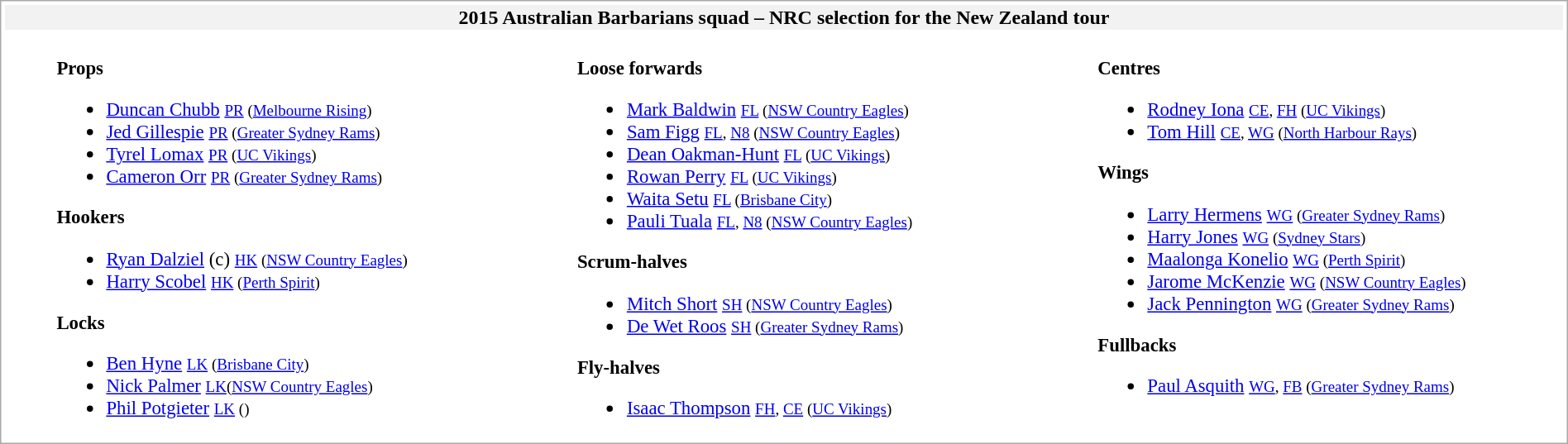<table class="collapsible collapsed" style=" width: 100%; margin: 0px; border: 1px solid darkgray; border-spacing: 3px;">
<tr>
<th colspan="10" style="background:#f2f2f2; cell-border:2px solid black; padding-left:1em; padding-right:1em; text-align:center;">2015 Australian Barbarians squad – NRC selection for the New Zealand tour</th>
</tr>
<tr>
<td width="3%"> </td>
<td width="30%" style="font-size: 95%;" valign="top"><br><strong>Props</strong><ul><li><a href='#'>Duncan Chubb</a> <small><a href='#'>PR</a> (<a href='#'>Melbourne Rising</a>)</small></li><li><a href='#'>Jed Gillespie</a> <small><a href='#'>PR</a> (<a href='#'>Greater Sydney Rams</a>)</small></li><li><a href='#'>Tyrel Lomax</a> <small><a href='#'>PR</a> (<a href='#'>UC Vikings</a>)</small></li><li><a href='#'>Cameron Orr</a> <small><a href='#'>PR</a> (<a href='#'>Greater Sydney Rams</a>)</small></li></ul><strong>Hookers</strong><ul><li><a href='#'>Ryan Dalziel</a> (c) <small><a href='#'>HK</a> (<a href='#'>NSW Country Eagles</a>)</small></li><li><a href='#'>Harry Scobel</a> <small><a href='#'>HK</a> (<a href='#'>Perth Spirit</a>)</small></li></ul><strong>Locks</strong><ul><li><a href='#'>Ben Hyne</a> <small><a href='#'>LK</a> (<a href='#'>Brisbane City</a>)</small></li><li><a href='#'>Nick Palmer</a> <small><a href='#'>LK</a>(<a href='#'>NSW Country Eagles</a>)</small></li><li><a href='#'>Phil Potgieter</a> <small><a href='#'>LK</a> ()</small></li></ul></td>
<td width="3%"> </td>
<td width="30%" style="font-size: 95%;" valign="top"><br><strong>Loose forwards</strong><ul><li><a href='#'>Mark Baldwin</a> <small><a href='#'>FL</a> (<a href='#'>NSW Country Eagles</a>)</small></li><li><a href='#'>Sam Figg</a> <small><a href='#'>FL</a>, <a href='#'>N8</a> (<a href='#'>NSW Country Eagles</a>)</small></li><li><a href='#'>Dean Oakman-Hunt</a> <small><a href='#'>FL</a> (<a href='#'>UC Vikings</a>)</small></li><li><a href='#'>Rowan Perry</a> <small><a href='#'>FL</a> (<a href='#'>UC Vikings</a>)</small></li><li><a href='#'>Waita Setu</a> <small><a href='#'>FL</a> (<a href='#'>Brisbane City</a>)</small></li><li><a href='#'>Pauli Tuala</a> <small><a href='#'>FL</a>, <a href='#'>N8</a> (<a href='#'>NSW Country Eagles</a>)</small></li></ul><strong>Scrum-halves</strong><ul><li><a href='#'>Mitch Short</a> <small><a href='#'>SH</a> (<a href='#'>NSW Country Eagles</a>)</small></li><li><a href='#'>De Wet Roos</a> <small><a href='#'>SH</a> (<a href='#'>Greater Sydney Rams</a>)</small></li></ul><strong>Fly-halves</strong><ul><li><a href='#'>Isaac Thompson</a> <small><a href='#'>FH</a>, <a href='#'>CE</a> (<a href='#'>UC Vikings</a>)</small></li></ul></td>
<td width="3%"> </td>
<td width="30%" style="font-size: 95%;" valign="top"><br><strong>Centres</strong><ul><li><a href='#'>Rodney Iona</a> <small><a href='#'>CE</a>, <a href='#'>FH</a> (<a href='#'>UC Vikings</a>)</small></li><li><a href='#'>Tom Hill</a> <small><a href='#'>CE</a>, <a href='#'>WG</a> (<a href='#'>North Harbour Rays</a>)</small></li></ul><strong>Wings</strong><ul><li><a href='#'>Larry Hermens</a> <small><a href='#'>WG</a> (<a href='#'>Greater Sydney Rams</a>)</small></li><li><a href='#'>Harry Jones</a> <small><a href='#'>WG</a> (<a href='#'>Sydney Stars</a>)</small></li><li><a href='#'>Maalonga Konelio</a> <small><a href='#'>WG</a> (<a href='#'>Perth Spirit</a>)</small></li><li><a href='#'>Jarome McKenzie</a> <small><a href='#'>WG</a> (<a href='#'>NSW Country Eagles</a>)</small></li><li><a href='#'>Jack Pennington</a> <small><a href='#'>WG</a> (<a href='#'>Greater Sydney Rams</a>)</small></li></ul><strong>Fullbacks</strong><ul><li><a href='#'>Paul Asquith</a> <small><a href='#'>WG</a>, <a href='#'>FB</a> (<a href='#'>Greater Sydney Rams</a>)</small></li></ul></td>
</tr>
</table>
